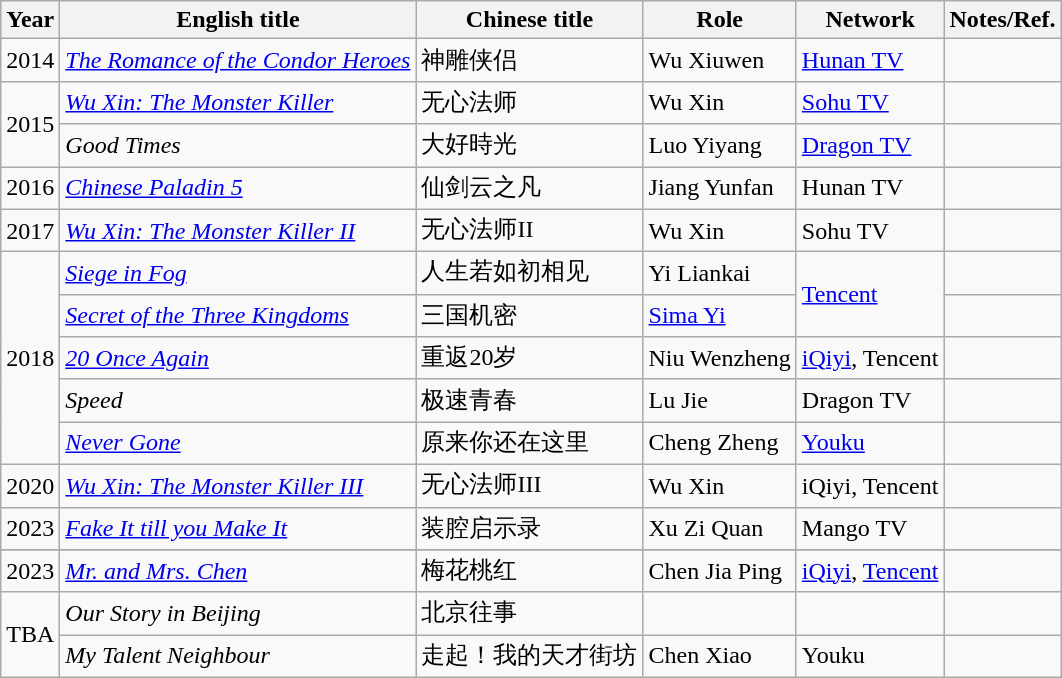<table class="wikitable">
<tr>
<th>Year</th>
<th>English title</th>
<th>Chinese title</th>
<th>Role</th>
<th>Network</th>
<th>Notes/Ref.</th>
</tr>
<tr>
<td>2014</td>
<td><em><a href='#'>The Romance of the Condor Heroes</a></em></td>
<td>神雕侠侣</td>
<td>Wu Xiuwen</td>
<td><a href='#'>Hunan TV</a></td>
<td></td>
</tr>
<tr>
<td rowspan=2>2015</td>
<td><em><a href='#'>Wu Xin: The Monster Killer</a></em></td>
<td>无心法师</td>
<td>Wu Xin</td>
<td><a href='#'>Sohu TV</a></td>
<td></td>
</tr>
<tr>
<td><em>Good Times</em></td>
<td>大好時光</td>
<td>Luo Yiyang</td>
<td><a href='#'>Dragon TV</a></td>
<td></td>
</tr>
<tr>
<td>2016</td>
<td><em><a href='#'>Chinese Paladin 5</a></em></td>
<td>仙剑云之凡</td>
<td>Jiang Yunfan</td>
<td>Hunan TV</td>
<td></td>
</tr>
<tr>
<td>2017</td>
<td><em><a href='#'>Wu Xin: The Monster Killer II</a></em></td>
<td>无心法师II</td>
<td>Wu Xin</td>
<td>Sohu TV</td>
<td></td>
</tr>
<tr>
<td rowspan=5>2018</td>
<td><em><a href='#'>Siege in Fog</a></em></td>
<td>人生若如初相见</td>
<td>Yi Liankai</td>
<td rowspan=2><a href='#'>Tencent</a></td>
<td></td>
</tr>
<tr>
<td><em><a href='#'>Secret of the Three Kingdoms</a></em></td>
<td>三国机密</td>
<td><a href='#'>Sima Yi</a></td>
<td></td>
</tr>
<tr>
<td><em><a href='#'>20 Once Again</a></em></td>
<td>重返20岁</td>
<td>Niu Wenzheng</td>
<td><a href='#'>iQiyi</a>, Tencent</td>
<td></td>
</tr>
<tr>
<td><em>Speed</em></td>
<td>极速青春</td>
<td>Lu Jie</td>
<td>Dragon TV</td>
<td></td>
</tr>
<tr>
<td><em><a href='#'>Never Gone</a></em></td>
<td>原来你还在这里</td>
<td>Cheng Zheng</td>
<td><a href='#'>Youku</a></td>
<td></td>
</tr>
<tr>
<td>2020</td>
<td><em><a href='#'>Wu Xin: The Monster Killer III</a></em></td>
<td>无心法师III</td>
<td>Wu Xin</td>
<td>iQiyi, Tencent</td>
<td></td>
</tr>
<tr>
<td>2023</td>
<td><em><a href='#'>Fake It till you Make It</a></em></td>
<td>装腔启示录</td>
<td>Xu Zi Quan</td>
<td>Mango TV</td>
<td></td>
</tr>
<tr>
</tr>
<tr>
<td>2023</td>
<td><em><a href='#'>Mr. and Mrs. Chen</a></em></td>
<td>梅花桃红</td>
<td>Chen Jia Ping</td>
<td><a href='#'>iQiyi</a>, <a href='#'>Tencent</a></td>
<td></td>
</tr>
<tr>
<td rowspan=3>TBA</td>
<td><em>Our Story in Beijing</em></td>
<td>北京往事</td>
<td></td>
<td></td>
<td></td>
</tr>
<tr>
<td><em>My Talent Neighbour</em></td>
<td>走起！我的天才街坊</td>
<td>Chen Xiao</td>
<td>Youku</td>
<td></td>
</tr>
</table>
